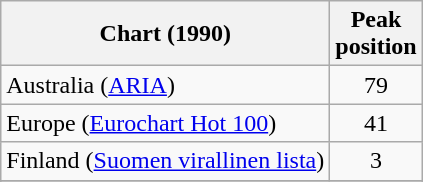<table class="wikitable sortable">
<tr>
<th>Chart (1990)</th>
<th>Peak<br>position</th>
</tr>
<tr>
<td align="left">Australia (<a href='#'>ARIA</a>)</td>
<td align="center">79</td>
</tr>
<tr>
<td align="left">Europe (<a href='#'>Eurochart Hot 100</a>)</td>
<td align="center">41</td>
</tr>
<tr>
<td align="left">Finland (<a href='#'>Suomen virallinen lista</a>)</td>
<td align="center">3</td>
</tr>
<tr>
</tr>
<tr>
</tr>
<tr>
</tr>
<tr>
</tr>
<tr>
</tr>
<tr>
</tr>
<tr>
</tr>
</table>
